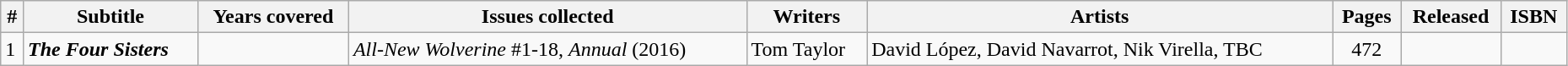<table class="wikitable sortable" width=98%>
<tr>
<th class="unsortable">#</th>
<th class="unsortable">Subtitle</th>
<th>Years covered</th>
<th class="unsortable">Issues collected</th>
<th class="unsortable">Writers</th>
<th class="unsortable">Artists</th>
<th class="unsortable">Pages</th>
<th>Released</th>
<th class="unsortable">ISBN</th>
</tr>
<tr>
<td>1</td>
<td><strong><em>The Four Sisters</em></strong></td>
<td></td>
<td><em>All-New Wolverine</em> #1-18, <em>Annual</em> (2016)</td>
<td>Tom Taylor</td>
<td>David López, David Navarrot, Nik Virella, TBC</td>
<td style="text-align: center;">472</td>
<td></td>
<td></td>
</tr>
</table>
